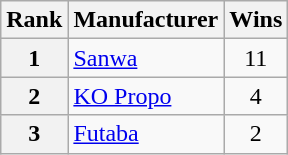<table class="wikitable">
<tr>
<th>Rank</th>
<th>Manufacturer</th>
<th>Wins</th>
</tr>
<tr>
<th>1</th>
<td> <a href='#'>Sanwa</a></td>
<td style="text-align:center;">11</td>
</tr>
<tr>
<th>2</th>
<td> <a href='#'>KO Propo</a></td>
<td style="text-align:center;">4</td>
</tr>
<tr>
<th>3</th>
<td> <a href='#'>Futaba</a></td>
<td style="text-align:center;">2</td>
</tr>
</table>
